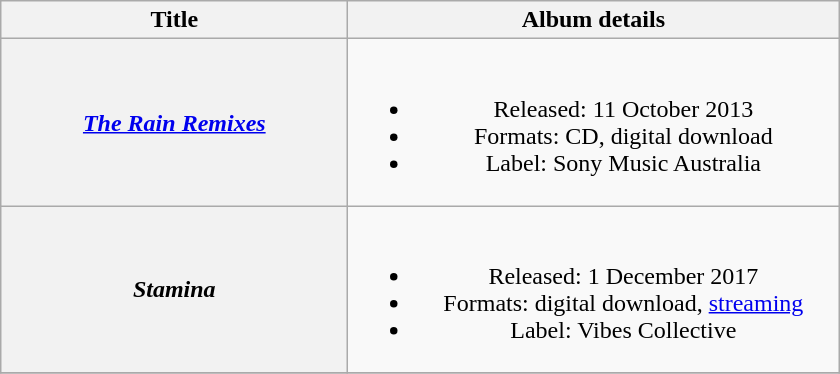<table class="wikitable plainrowheaders" style="text-align:center;" border="1">
<tr>
<th scope="col" style="width:14em;">Title</th>
<th scope="col" style="width:20em;">Album details</th>
</tr>
<tr>
<th scope="row"><em><a href='#'>The Rain Remixes</a></em></th>
<td><br><ul><li>Released: 11 October 2013</li><li>Formats: CD, digital download</li><li>Label: Sony Music Australia</li></ul></td>
</tr>
<tr>
<th scope="row"><em>Stamina</em> </th>
<td><br><ul><li>Released: 1 December 2017</li><li>Formats: digital download, <a href='#'>streaming</a></li><li>Label: Vibes Collective</li></ul></td>
</tr>
<tr>
</tr>
</table>
